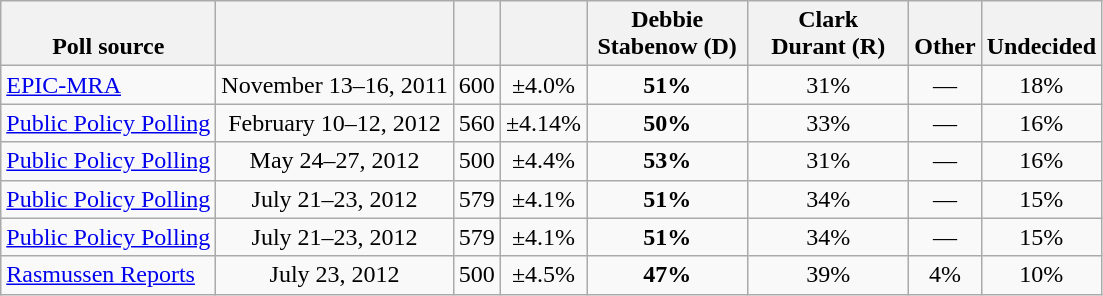<table class="wikitable" style="text-align:center">
<tr valign= bottom>
<th>Poll source</th>
<th></th>
<th></th>
<th></th>
<th style="width:100px;">Debbie<br>Stabenow (D)</th>
<th style="width:100px;">Clark<br>Durant (R)</th>
<th>Other</th>
<th>Undecided</th>
</tr>
<tr>
<td align=left><a href='#'>EPIC-MRA</a></td>
<td>November 13–16, 2011</td>
<td>600</td>
<td>±4.0%</td>
<td><strong>51%</strong></td>
<td>31%</td>
<td>—</td>
<td>18%</td>
</tr>
<tr>
<td align=left><a href='#'>Public Policy Polling</a></td>
<td>February 10–12, 2012</td>
<td>560</td>
<td>±4.14%</td>
<td><strong>50%</strong></td>
<td>33%</td>
<td>—</td>
<td>16%</td>
</tr>
<tr>
<td align=left><a href='#'>Public Policy Polling</a></td>
<td>May 24–27, 2012</td>
<td>500</td>
<td>±4.4%</td>
<td><strong>53%</strong></td>
<td>31%</td>
<td>—</td>
<td>16%</td>
</tr>
<tr>
<td align=left><a href='#'>Public Policy Polling</a></td>
<td>July 21–23, 2012</td>
<td>579</td>
<td>±4.1%</td>
<td><strong>51%</strong></td>
<td>34%</td>
<td>—</td>
<td>15%</td>
</tr>
<tr>
<td align=left><a href='#'>Public Policy Polling</a></td>
<td>July 21–23, 2012</td>
<td>579</td>
<td>±4.1%</td>
<td><strong>51%</strong></td>
<td>34%</td>
<td>—</td>
<td>15%</td>
</tr>
<tr>
<td align=left><a href='#'>Rasmussen Reports</a></td>
<td>July 23, 2012</td>
<td>500</td>
<td>±4.5%</td>
<td><strong>47%</strong></td>
<td>39%</td>
<td>4%</td>
<td>10%</td>
</tr>
</table>
